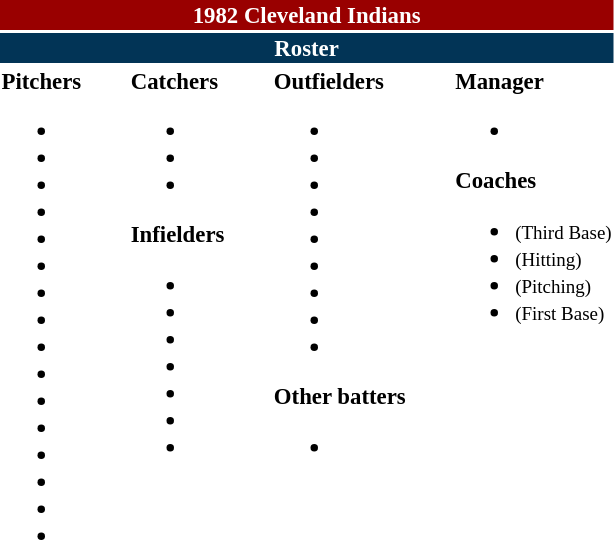<table class="toccolours" style="font-size: 95%;">
<tr>
<th colspan="10" style="background-color: #990000; color: white; text-align: center;">1982 Cleveland Indians</th>
</tr>
<tr>
<td colspan="10" style="background-color: #023456; color: white; text-align: center;"><strong>Roster</strong></td>
</tr>
<tr>
<td valign="top"><strong>Pitchers</strong><br><ul><li></li><li></li><li></li><li></li><li></li><li></li><li></li><li></li><li></li><li></li><li></li><li></li><li></li><li></li><li></li><li></li></ul></td>
<td width="25px"></td>
<td valign="top"><strong>Catchers</strong><br><ul><li></li><li></li><li></li></ul><strong>Infielders</strong><ul><li></li><li></li><li></li><li></li><li></li><li></li><li></li></ul></td>
<td width="25px"></td>
<td valign="top"><strong>Outfielders</strong><br><ul><li></li><li></li><li></li><li></li><li></li><li></li><li></li><li></li><li></li></ul><strong>Other batters</strong><ul><li></li></ul></td>
<td width="25px"></td>
<td valign="top"><strong>Manager</strong><br><ul><li></li></ul><strong>Coaches</strong><ul><li> <small>(Third Base)</small></li><li> <small>(Hitting)</small></li><li> <small>(Pitching)</small></li><li> <small>(First Base)</small></li></ul></td>
</tr>
</table>
